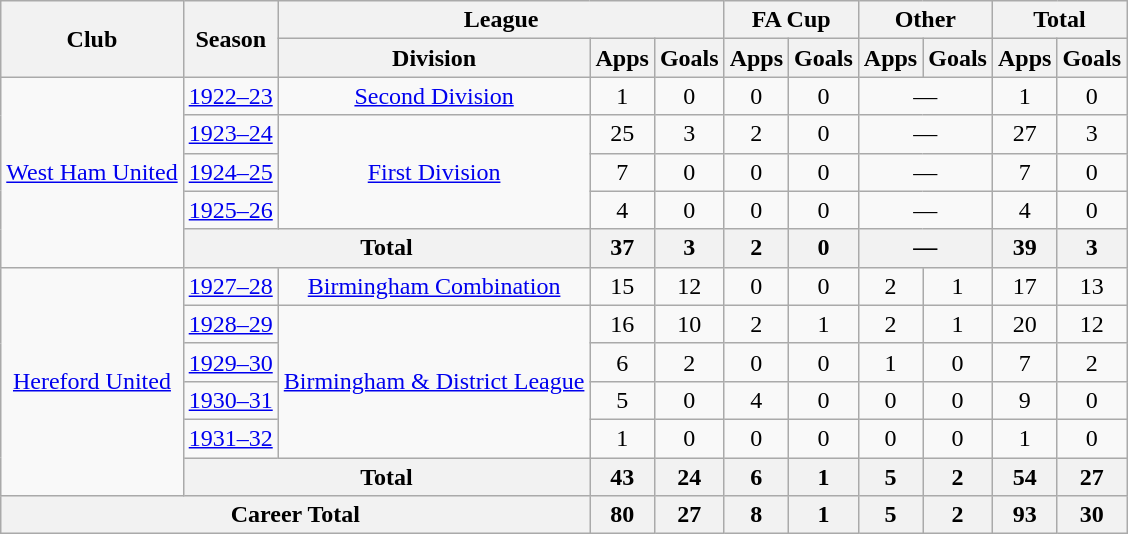<table class="wikitable" style="text-align: center;">
<tr>
<th rowspan="2">Club</th>
<th rowspan="2">Season</th>
<th colspan="3">League</th>
<th colspan="2">FA Cup</th>
<th colspan="2">Other</th>
<th colspan="2">Total</th>
</tr>
<tr>
<th>Division</th>
<th>Apps</th>
<th>Goals</th>
<th>Apps</th>
<th>Goals</th>
<th>Apps</th>
<th>Goals</th>
<th>Apps</th>
<th>Goals</th>
</tr>
<tr>
<td rowspan="5"><a href='#'>West Ham United</a></td>
<td><a href='#'>1922–23</a></td>
<td><a href='#'>Second Division</a></td>
<td>1</td>
<td>0</td>
<td>0</td>
<td>0</td>
<td colspan="2">—</td>
<td>1</td>
<td>0</td>
</tr>
<tr>
<td><a href='#'>1923–24</a></td>
<td rowspan="3"><a href='#'>First Division</a></td>
<td>25</td>
<td>3</td>
<td>2</td>
<td>0</td>
<td colspan="2">—</td>
<td>27</td>
<td>3</td>
</tr>
<tr>
<td><a href='#'>1924–25</a></td>
<td>7</td>
<td>0</td>
<td>0</td>
<td>0</td>
<td colspan="2">—</td>
<td>7</td>
<td>0</td>
</tr>
<tr>
<td><a href='#'>1925–26</a></td>
<td>4</td>
<td>0</td>
<td>0</td>
<td>0</td>
<td colspan="2">—</td>
<td>4</td>
<td>0</td>
</tr>
<tr>
<th colspan="2">Total</th>
<th>37</th>
<th>3</th>
<th>2</th>
<th>0</th>
<th colspan="2">—</th>
<th>39</th>
<th>3</th>
</tr>
<tr>
<td rowspan="6"><a href='#'>Hereford United</a></td>
<td><a href='#'>1927–28</a></td>
<td><a href='#'>Birmingham Combination</a></td>
<td>15</td>
<td>12</td>
<td>0</td>
<td>0</td>
<td>2</td>
<td>1</td>
<td>17</td>
<td>13</td>
</tr>
<tr>
<td><a href='#'>1928–29</a></td>
<td rowspan="4"><a href='#'>Birmingham & District League</a></td>
<td>16</td>
<td>10</td>
<td>2</td>
<td>1</td>
<td>2</td>
<td>1</td>
<td>20</td>
<td>12</td>
</tr>
<tr>
<td><a href='#'>1929–30</a></td>
<td>6</td>
<td>2</td>
<td>0</td>
<td>0</td>
<td>1</td>
<td>0</td>
<td>7</td>
<td>2</td>
</tr>
<tr>
<td><a href='#'>1930–31</a></td>
<td>5</td>
<td>0</td>
<td>4</td>
<td>0</td>
<td>0</td>
<td>0</td>
<td>9</td>
<td>0</td>
</tr>
<tr>
<td><a href='#'>1931–32</a></td>
<td>1</td>
<td>0</td>
<td>0</td>
<td>0</td>
<td>0</td>
<td>0</td>
<td>1</td>
<td>0</td>
</tr>
<tr>
<th colspan="2">Total</th>
<th>43</th>
<th>24</th>
<th>6</th>
<th>1</th>
<th>5</th>
<th>2</th>
<th>54</th>
<th>27</th>
</tr>
<tr>
<th colspan="3">Career Total</th>
<th>80</th>
<th>27</th>
<th>8</th>
<th>1</th>
<th>5</th>
<th>2</th>
<th>93</th>
<th>30</th>
</tr>
</table>
